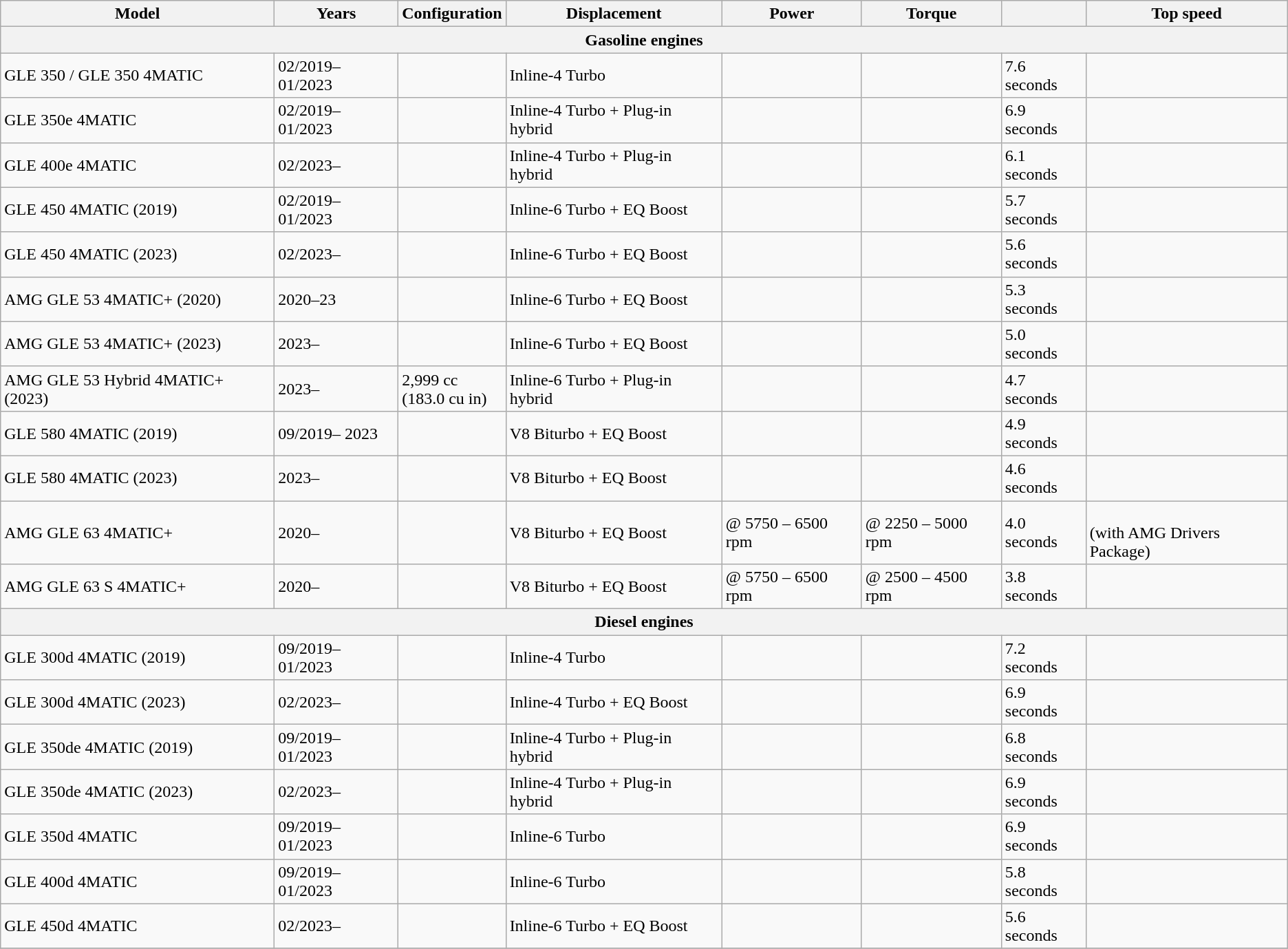<table class="wikitable">
<tr>
<th>Model</th>
<th>Years</th>
<th>Configuration</th>
<th>Displacement</th>
<th>Power</th>
<th>Torque</th>
<th></th>
<th>Top speed</th>
</tr>
<tr>
<th colspan="8" style="text-align:center">Gasoline engines</th>
</tr>
<tr>
<td>GLE 350  / GLE 350 4MATIC</td>
<td>02/2019–01/2023</td>
<td></td>
<td>Inline-4 Turbo</td>
<td></td>
<td></td>
<td>7.6 seconds</td>
<td></td>
</tr>
<tr>
<td>GLE 350e 4MATIC</td>
<td>02/2019–01/2023</td>
<td></td>
<td>Inline-4 Turbo + Plug-in hybrid</td>
<td></td>
<td></td>
<td>6.9 seconds</td>
<td></td>
</tr>
<tr>
<td>GLE 400e 4MATIC</td>
<td>02/2023–</td>
<td></td>
<td>Inline-4 Turbo + Plug-in hybrid</td>
<td></td>
<td></td>
<td>6.1 seconds</td>
<td></td>
</tr>
<tr>
<td>GLE 450 4MATIC (2019)</td>
<td>02/2019–01/2023</td>
<td></td>
<td>Inline-6 Turbo + EQ Boost</td>
<td></td>
<td></td>
<td>5.7 seconds</td>
<td></td>
</tr>
<tr>
<td>GLE 450 4MATIC (2023)</td>
<td>02/2023–</td>
<td></td>
<td>Inline-6 Turbo + EQ Boost</td>
<td></td>
<td></td>
<td>5.6 seconds</td>
<td></td>
</tr>
<tr>
<td>AMG GLE 53 4MATIC+ (2020)</td>
<td>2020–23</td>
<td></td>
<td>Inline-6 Turbo + EQ Boost</td>
<td></td>
<td></td>
<td>5.3 seconds</td>
<td></td>
</tr>
<tr>
<td>AMG GLE 53 4MATIC+ (2023)</td>
<td>2023–</td>
<td></td>
<td>Inline-6 Turbo + EQ Boost</td>
<td></td>
<td></td>
<td>5.0 seconds</td>
<td></td>
</tr>
<tr>
<td>AMG GLE 53 Hybrid 4MATIC+ (2023)</td>
<td>2023–</td>
<td>2,999 cc<br>(183.0 cu in)</td>
<td>Inline-6 Turbo + Plug-in hybrid</td>
<td></td>
<td></td>
<td>4.7 seconds</td>
<td></td>
</tr>
<tr>
<td>GLE 580 4MATIC (2019)</td>
<td>09/2019– 2023</td>
<td></td>
<td>V8 Biturbo + EQ Boost</td>
<td></td>
<td></td>
<td>4.9 seconds</td>
<td></td>
</tr>
<tr>
<td>GLE 580 4MATIC (2023)</td>
<td>2023–</td>
<td></td>
<td>V8 Biturbo + EQ Boost</td>
<td></td>
<td></td>
<td>4.6 seconds</td>
<td></td>
</tr>
<tr>
<td>AMG GLE 63 4MATIC+</td>
<td>2020–</td>
<td></td>
<td>V8 Biturbo + EQ Boost</td>
<td> @ 5750 – 6500 rpm</td>
<td> @ 2250 – 5000 rpm</td>
<td>4.0 seconds</td>
<td><br> (with AMG Drivers Package)</td>
</tr>
<tr>
<td>AMG GLE 63 S 4MATIC+</td>
<td>2020–</td>
<td></td>
<td>V8 Biturbo + EQ Boost</td>
<td> @ 5750 – 6500 rpm</td>
<td> @ 2500 – 4500 rpm</td>
<td>3.8 seconds</td>
<td></td>
</tr>
<tr>
<th colspan="8" style="text-align:center">Diesel engines</th>
</tr>
<tr>
<td>GLE 300d 4MATIC (2019)</td>
<td>09/2019–01/2023</td>
<td></td>
<td>Inline-4 Turbo</td>
<td></td>
<td></td>
<td>7.2 seconds</td>
<td></td>
</tr>
<tr>
<td>GLE 300d 4MATIC (2023)</td>
<td>02/2023–</td>
<td></td>
<td>Inline-4 Turbo + EQ Boost</td>
<td></td>
<td></td>
<td>6.9 seconds</td>
<td></td>
</tr>
<tr>
<td>GLE 350de 4MATIC (2019)</td>
<td>09/2019–01/2023</td>
<td></td>
<td>Inline-4 Turbo + Plug-in hybrid</td>
<td></td>
<td></td>
<td>6.8 seconds</td>
<td></td>
</tr>
<tr>
<td>GLE 350de 4MATIC (2023)</td>
<td>02/2023–</td>
<td></td>
<td>Inline-4 Turbo + Plug-in hybrid</td>
<td></td>
<td></td>
<td>6.9 seconds</td>
<td></td>
</tr>
<tr>
<td>GLE 350d 4MATIC</td>
<td>09/2019–01/2023</td>
<td></td>
<td>Inline-6 Turbo</td>
<td></td>
<td></td>
<td>6.9 seconds</td>
<td></td>
</tr>
<tr>
<td>GLE 400d 4MATIC</td>
<td>09/2019–01/2023</td>
<td></td>
<td>Inline-6 Turbo</td>
<td></td>
<td></td>
<td>5.8 seconds</td>
<td></td>
</tr>
<tr>
<td>GLE 450d 4MATIC</td>
<td>02/2023–</td>
<td></td>
<td>Inline-6 Turbo + EQ Boost</td>
<td></td>
<td></td>
<td>5.6 seconds</td>
<td></td>
</tr>
<tr>
</tr>
</table>
